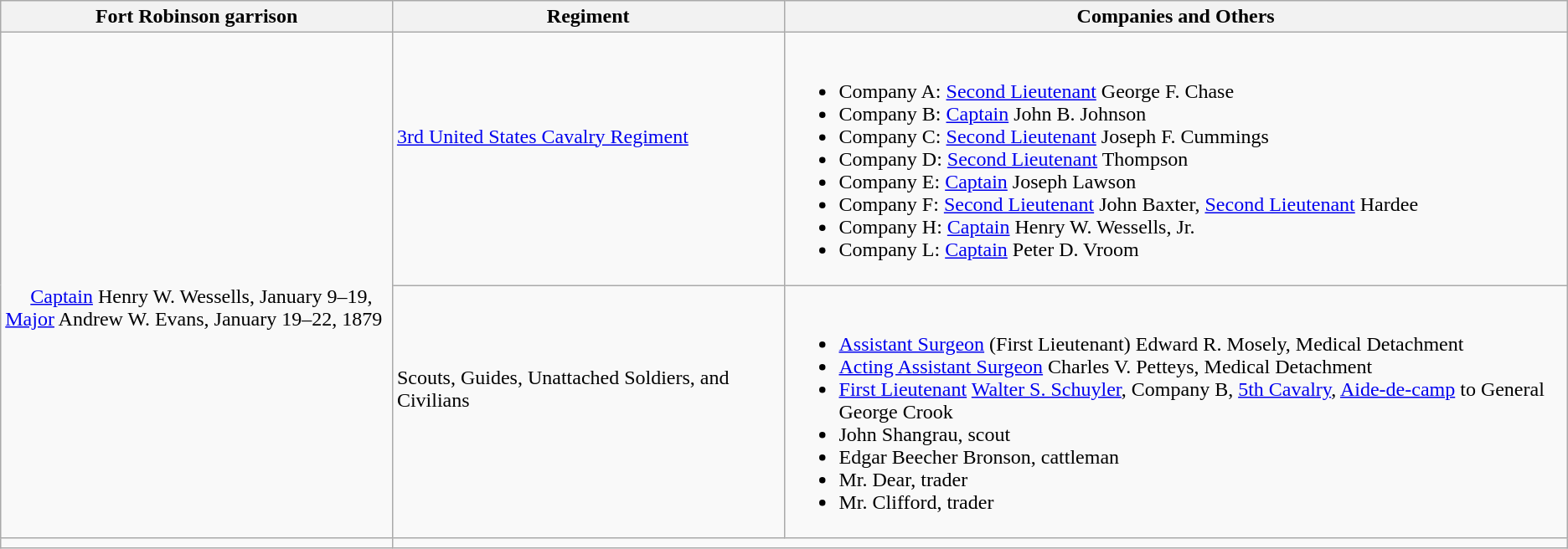<table class="wikitable">
<tr>
<th style="width:25%;">Fort Robinson garrison</th>
<th style="width:25%;">Regiment</th>
<th>Companies and Others</th>
</tr>
<tr>
<td rowspan=2><br><br>    
<a href='#'>Captain</a> Henry W. Wessells, January 9–19, 
<a href='#'>Major</a> Andrew W. Evans, January 19–22, 1879</td>
<td><a href='#'>3rd United States Cavalry Regiment</a><br><br>  </td>
<td><br><ul><li>Company A: <a href='#'>Second Lieutenant</a> George F. Chase</li><li>Company B: <a href='#'>Captain</a> John B. Johnson</li><li>Company C: <a href='#'>Second Lieutenant</a> Joseph F. Cummings</li><li>Company D: <a href='#'>Second Lieutenant</a> Thompson</li><li>Company E: <a href='#'>Captain</a> Joseph Lawson</li><li>Company F: <a href='#'>Second Lieutenant</a> John Baxter, <a href='#'>Second Lieutenant</a> Hardee</li><li>Company H: <a href='#'>Captain</a> Henry W. Wessells, Jr.</li><li>Company L: <a href='#'>Captain</a> Peter D. Vroom</li></ul></td>
</tr>
<tr>
<td>Scouts, Guides, Unattached Soldiers, and Civilians<br><br>  </td>
<td><br><ul><li><a href='#'>Assistant Surgeon</a> (First Lieutenant) Edward R. Mosely, Medical Detachment</li><li><a href='#'>Acting Assistant Surgeon</a> Charles V. Petteys, Medical Detachment</li><li><a href='#'>First Lieutenant</a> <a href='#'>Walter S. Schuyler</a>, Company B, <a href='#'>5th Cavalry</a>, <a href='#'>Aide-de-camp</a> to General George Crook</li><li>John Shangrau, scout</li><li>Edgar Beecher Bronson, cattleman</li><li>Mr. Dear, trader</li><li>Mr. Clifford, trader</li></ul></td>
</tr>
<tr>
<td></td>
</tr>
</table>
